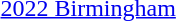<table>
<tr>
<td><a href='#'>2022 Birmingham</a><br></td>
<td></td>
<td></td>
<td></td>
</tr>
</table>
